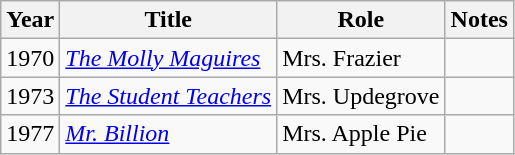<table class="wikitable sortable">
<tr>
<th>Year</th>
<th>Title</th>
<th>Role</th>
<th class="unsortable">Notes</th>
</tr>
<tr>
<td>1970</td>
<td><em><a href='#'>The Molly Maguires</a></em></td>
<td>Mrs. Frazier</td>
<td></td>
</tr>
<tr>
<td>1973</td>
<td><em><a href='#'>The Student Teachers</a></em></td>
<td>Mrs. Updegrove</td>
<td></td>
</tr>
<tr>
<td>1977</td>
<td><em><a href='#'>Mr. Billion</a></em></td>
<td>Mrs. Apple Pie</td>
<td></td>
</tr>
</table>
